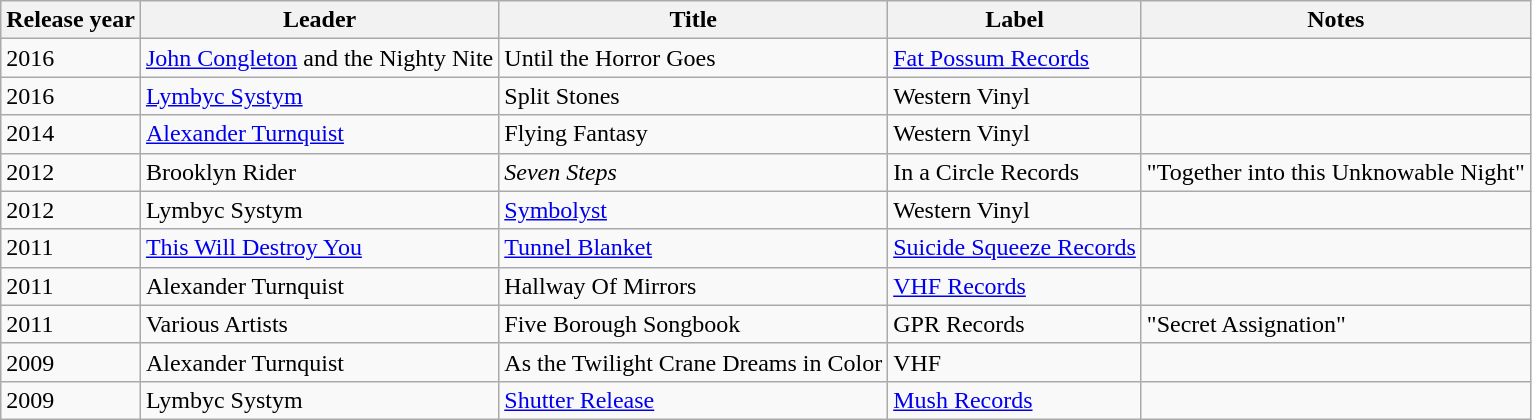<table class="wikitable sortable">
<tr>
<th>Release year</th>
<th>Leader</th>
<th>Title</th>
<th>Label</th>
<th>Notes</th>
</tr>
<tr>
<td>2016</td>
<td><a href='#'>John Congleton</a> and the Nighty Nite</td>
<td>Until the Horror Goes</td>
<td><a href='#'>Fat Possum Records</a></td>
<td></td>
</tr>
<tr>
<td>2016</td>
<td><a href='#'>Lymbyc Systym</a></td>
<td>Split Stones</td>
<td>Western Vinyl</td>
<td></td>
</tr>
<tr>
<td>2014</td>
<td><a href='#'>Alexander Turnquist</a></td>
<td>Flying Fantasy</td>
<td>Western Vinyl</td>
<td></td>
</tr>
<tr>
<td>2012</td>
<td>Brooklyn Rider</td>
<td><em>Seven Steps</em></td>
<td>In a Circle Records</td>
<td>"Together into this Unknowable Night"</td>
</tr>
<tr>
<td>2012</td>
<td>Lymbyc Systym</td>
<td><a href='#'>Symbolyst</a></td>
<td>Western Vinyl</td>
<td></td>
</tr>
<tr>
<td>2011</td>
<td><a href='#'>This Will Destroy You</a></td>
<td><a href='#'>Tunnel Blanket</a></td>
<td><a href='#'>Suicide Squeeze Records</a></td>
<td></td>
</tr>
<tr>
<td>2011</td>
<td>Alexander Turnquist</td>
<td>Hallway Of Mirrors</td>
<td><a href='#'>VHF Records</a></td>
<td></td>
</tr>
<tr>
<td>2011</td>
<td>Various Artists</td>
<td>Five Borough Songbook</td>
<td>GPR Records</td>
<td>"Secret Assignation"</td>
</tr>
<tr>
<td>2009</td>
<td>Alexander Turnquist</td>
<td>As the Twilight Crane Dreams in Color</td>
<td>VHF</td>
<td></td>
</tr>
<tr>
<td>2009</td>
<td>Lymbyc Systym</td>
<td><a href='#'>Shutter Release</a></td>
<td><a href='#'>Mush Records</a></td>
<td></td>
</tr>
</table>
